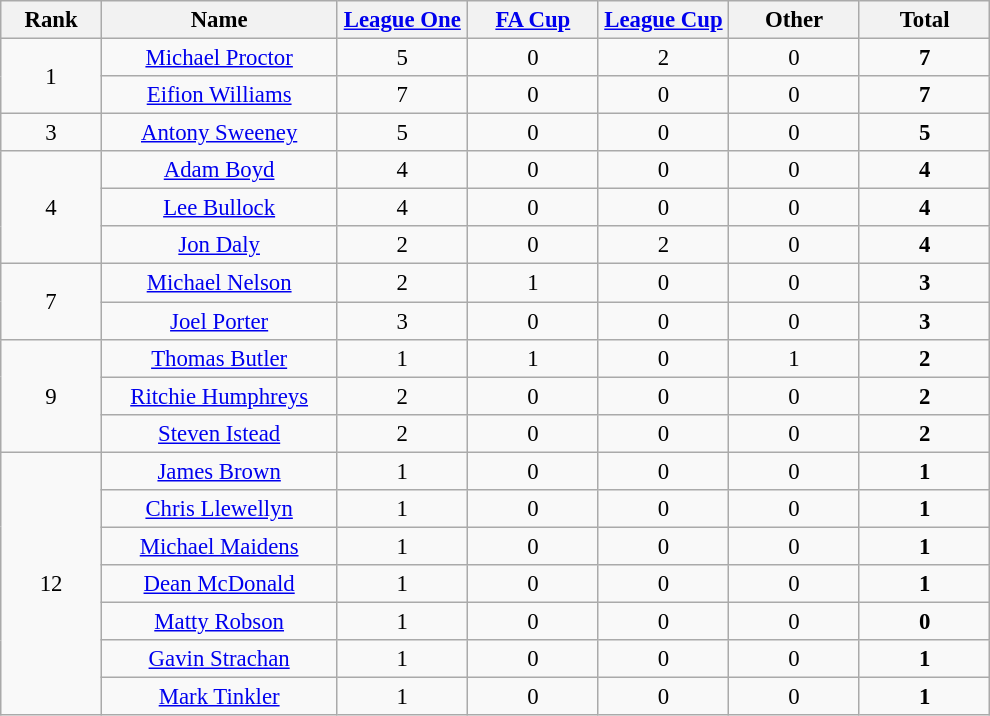<table class="wikitable" style="font-size: 95%; text-align: center;">
<tr>
<th width=60>Rank</th>
<th width=150>Name</th>
<th width=80><a href='#'>League One</a></th>
<th width=80><a href='#'>FA Cup</a></th>
<th width=80><a href='#'>League Cup</a></th>
<th width=80>Other</th>
<th width=80><strong>Total</strong></th>
</tr>
<tr>
<td rowspan=2>1</td>
<td><a href='#'>Michael Proctor</a></td>
<td>5</td>
<td>0</td>
<td>2</td>
<td>0</td>
<td><strong>7</strong></td>
</tr>
<tr>
<td><a href='#'>Eifion Williams</a></td>
<td>7</td>
<td>0</td>
<td>0</td>
<td>0</td>
<td><strong>7</strong></td>
</tr>
<tr>
<td>3</td>
<td><a href='#'>Antony Sweeney</a></td>
<td>5</td>
<td>0</td>
<td>0</td>
<td>0</td>
<td><strong>5</strong></td>
</tr>
<tr>
<td rowspan=3>4</td>
<td><a href='#'>Adam Boyd</a></td>
<td>4</td>
<td>0</td>
<td>0</td>
<td>0</td>
<td><strong>4</strong></td>
</tr>
<tr>
<td><a href='#'>Lee Bullock</a></td>
<td>4</td>
<td>0</td>
<td>0</td>
<td>0</td>
<td><strong>4</strong></td>
</tr>
<tr>
<td><a href='#'>Jon Daly</a></td>
<td>2</td>
<td>0</td>
<td>2</td>
<td>0</td>
<td><strong>4</strong></td>
</tr>
<tr>
<td rowspan=2>7</td>
<td><a href='#'>Michael Nelson</a></td>
<td>2</td>
<td>1</td>
<td>0</td>
<td>0</td>
<td><strong>3</strong></td>
</tr>
<tr>
<td><a href='#'>Joel Porter</a></td>
<td>3</td>
<td>0</td>
<td>0</td>
<td>0</td>
<td><strong>3</strong></td>
</tr>
<tr>
<td rowspan=3>9</td>
<td><a href='#'>Thomas Butler</a></td>
<td>1</td>
<td>1</td>
<td>0</td>
<td>1</td>
<td><strong>2</strong></td>
</tr>
<tr>
<td><a href='#'>Ritchie Humphreys</a></td>
<td>2</td>
<td>0</td>
<td>0</td>
<td>0</td>
<td><strong>2</strong></td>
</tr>
<tr>
<td><a href='#'>Steven Istead</a></td>
<td>2</td>
<td>0</td>
<td>0</td>
<td>0</td>
<td><strong>2</strong></td>
</tr>
<tr>
<td rowspan=7>12</td>
<td><a href='#'>James Brown</a></td>
<td>1</td>
<td>0</td>
<td>0</td>
<td>0</td>
<td><strong>1</strong></td>
</tr>
<tr>
<td><a href='#'>Chris Llewellyn</a></td>
<td>1</td>
<td>0</td>
<td>0</td>
<td>0</td>
<td><strong>1</strong></td>
</tr>
<tr>
<td><a href='#'>Michael Maidens</a></td>
<td>1</td>
<td>0</td>
<td>0</td>
<td>0</td>
<td><strong>1</strong></td>
</tr>
<tr>
<td><a href='#'>Dean McDonald</a></td>
<td>1</td>
<td>0</td>
<td>0</td>
<td>0</td>
<td><strong>1</strong></td>
</tr>
<tr>
<td><a href='#'>Matty Robson</a></td>
<td>1</td>
<td>0</td>
<td>0</td>
<td>0</td>
<td><strong>0</strong></td>
</tr>
<tr>
<td><a href='#'>Gavin Strachan</a></td>
<td>1</td>
<td>0</td>
<td>0</td>
<td>0</td>
<td><strong>1</strong></td>
</tr>
<tr>
<td><a href='#'>Mark Tinkler</a></td>
<td>1</td>
<td>0</td>
<td>0</td>
<td>0</td>
<td><strong>1</strong></td>
</tr>
</table>
